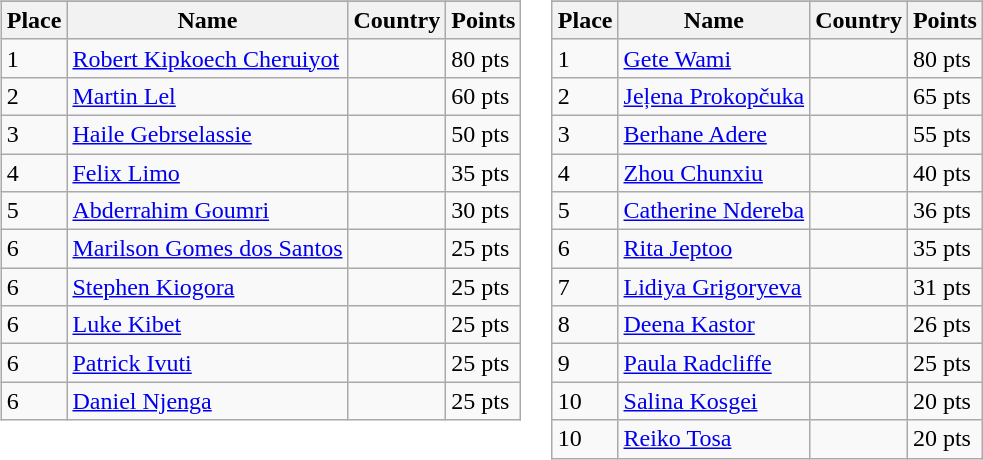<table>
<tr valign="top">
<td><br><table class="wikitable">
<tr>
</tr>
<tr>
<th>Place</th>
<th>Name</th>
<th>Country</th>
<th>Points</th>
</tr>
<tr>
<td>1</td>
<td><a href='#'>Robert Kipkoech Cheruiyot</a></td>
<td></td>
<td>80 pts</td>
</tr>
<tr>
<td>2</td>
<td><a href='#'>Martin Lel</a></td>
<td></td>
<td>60 pts</td>
</tr>
<tr>
<td>3</td>
<td><a href='#'>Haile Gebrselassie</a></td>
<td></td>
<td>50 pts</td>
</tr>
<tr>
<td>4</td>
<td><a href='#'>Felix Limo</a></td>
<td></td>
<td>35 pts</td>
</tr>
<tr>
<td>5</td>
<td><a href='#'>Abderrahim Goumri</a></td>
<td></td>
<td>30 pts</td>
</tr>
<tr>
<td>6</td>
<td><a href='#'>Marilson Gomes dos Santos</a></td>
<td></td>
<td>25 pts</td>
</tr>
<tr>
<td>6</td>
<td><a href='#'>Stephen Kiogora</a></td>
<td></td>
<td>25 pts</td>
</tr>
<tr>
<td>6</td>
<td><a href='#'>Luke Kibet</a></td>
<td></td>
<td>25 pts</td>
</tr>
<tr>
<td>6</td>
<td><a href='#'>Patrick Ivuti</a></td>
<td></td>
<td>25 pts</td>
</tr>
<tr>
<td>6</td>
<td><a href='#'>Daniel Njenga</a></td>
<td></td>
<td>25 pts</td>
</tr>
</table>
</td>
<td><br><table class="wikitable">
<tr>
</tr>
<tr>
<th>Place</th>
<th>Name</th>
<th>Country</th>
<th>Points</th>
</tr>
<tr>
<td>1</td>
<td><a href='#'>Gete Wami</a></td>
<td></td>
<td>80 pts</td>
</tr>
<tr>
<td>2</td>
<td><a href='#'>Jeļena Prokopčuka</a></td>
<td></td>
<td>65 pts</td>
</tr>
<tr>
<td>3</td>
<td><a href='#'>Berhane Adere</a></td>
<td></td>
<td>55 pts</td>
</tr>
<tr>
<td>4</td>
<td><a href='#'>Zhou Chunxiu</a></td>
<td></td>
<td>40 pts</td>
</tr>
<tr>
<td>5</td>
<td><a href='#'>Catherine Ndereba</a></td>
<td></td>
<td>36 pts</td>
</tr>
<tr>
<td>6</td>
<td><a href='#'>Rita Jeptoo</a></td>
<td></td>
<td>35 pts</td>
</tr>
<tr>
<td>7</td>
<td><a href='#'>Lidiya Grigoryeva</a></td>
<td></td>
<td>31 pts</td>
</tr>
<tr>
<td>8</td>
<td><a href='#'>Deena Kastor</a></td>
<td></td>
<td>26 pts</td>
</tr>
<tr>
<td>9</td>
<td><a href='#'>Paula Radcliffe</a></td>
<td></td>
<td>25 pts</td>
</tr>
<tr>
<td>10</td>
<td><a href='#'>Salina Kosgei</a></td>
<td></td>
<td>20 pts</td>
</tr>
<tr>
<td>10</td>
<td><a href='#'>Reiko Tosa</a></td>
<td></td>
<td>20 pts</td>
</tr>
</table>
</td>
</tr>
</table>
